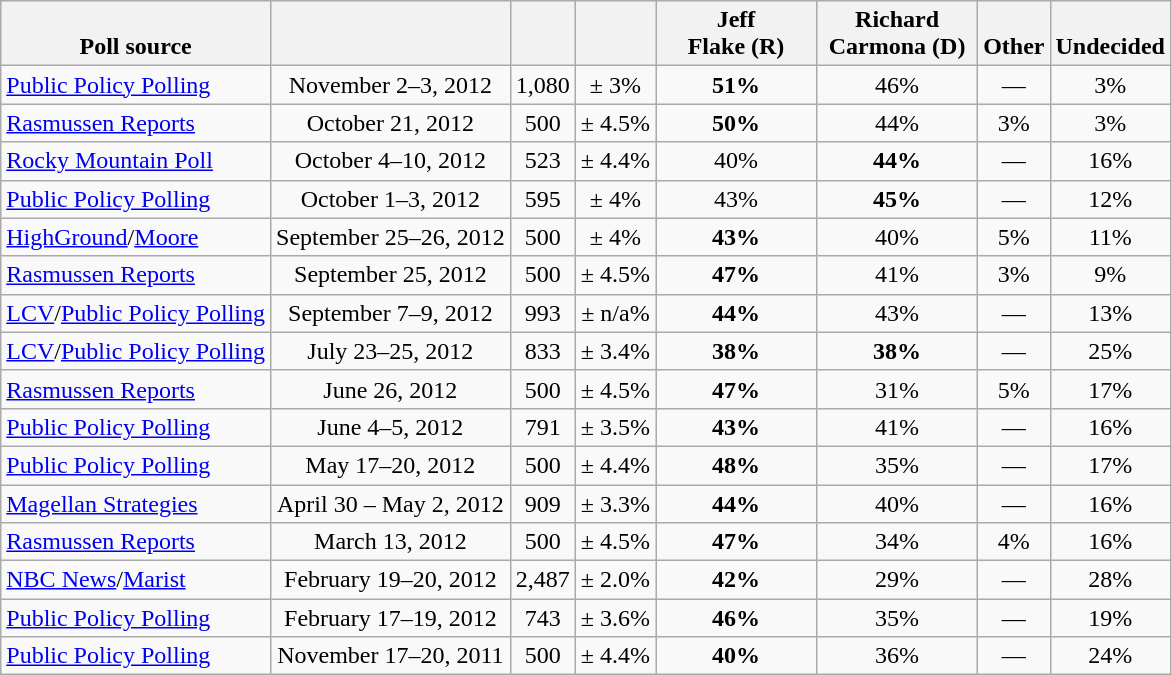<table class="wikitable" style="text-align:center">
<tr valign= bottom>
<th>Poll source</th>
<th></th>
<th></th>
<th></th>
<th style="width:100px;">Jeff<br>Flake (R)</th>
<th style="width:100px;">Richard<br>Carmona (D)</th>
<th>Other</th>
<th>Undecided</th>
</tr>
<tr>
<td align=left><a href='#'>Public Policy Polling</a></td>
<td>November 2–3, 2012</td>
<td>1,080</td>
<td>± 3%</td>
<td><strong>51%</strong></td>
<td>46%</td>
<td>—</td>
<td>3%</td>
</tr>
<tr>
<td align=left><a href='#'>Rasmussen Reports</a></td>
<td>October 21, 2012</td>
<td>500</td>
<td>± 4.5%</td>
<td><strong>50%</strong></td>
<td>44%</td>
<td>3%</td>
<td>3%</td>
</tr>
<tr>
<td align=left><a href='#'>Rocky Mountain Poll</a></td>
<td>October 4–10, 2012</td>
<td>523</td>
<td>± 4.4%</td>
<td>40%</td>
<td><strong>44%</strong></td>
<td>—</td>
<td>16%</td>
</tr>
<tr>
<td align=left><a href='#'>Public Policy Polling</a></td>
<td>October 1–3, 2012</td>
<td>595</td>
<td>± 4%</td>
<td>43%</td>
<td><strong>45%</strong></td>
<td>—</td>
<td>12%</td>
</tr>
<tr>
<td align=left><a href='#'>HighGround</a>/<a href='#'>Moore</a></td>
<td>September 25–26, 2012</td>
<td>500</td>
<td>± 4%</td>
<td><strong>43%</strong></td>
<td>40%</td>
<td>5%</td>
<td>11%</td>
</tr>
<tr>
<td align=left><a href='#'>Rasmussen Reports</a></td>
<td>September 25, 2012</td>
<td>500</td>
<td>± 4.5%</td>
<td><strong>47%</strong></td>
<td>41%</td>
<td>3%</td>
<td>9%</td>
</tr>
<tr>
<td align=left><a href='#'>LCV</a>/<a href='#'>Public Policy Polling</a></td>
<td>September 7–9, 2012</td>
<td>993</td>
<td>± n/a%</td>
<td><strong>44%</strong></td>
<td>43%</td>
<td>—</td>
<td>13%</td>
</tr>
<tr>
<td align=left><a href='#'>LCV</a>/<a href='#'>Public Policy Polling</a></td>
<td>July 23–25, 2012</td>
<td>833</td>
<td>± 3.4%</td>
<td><strong>38%</strong></td>
<td><strong>38%</strong></td>
<td>—</td>
<td>25%</td>
</tr>
<tr>
<td align=left><a href='#'>Rasmussen Reports</a></td>
<td>June 26, 2012</td>
<td>500</td>
<td>± 4.5%</td>
<td><strong>47%</strong></td>
<td>31%</td>
<td>5%</td>
<td>17%</td>
</tr>
<tr>
<td align=left><a href='#'>Public Policy Polling</a></td>
<td>June 4–5, 2012</td>
<td>791</td>
<td>± 3.5%</td>
<td><strong>43%</strong></td>
<td>41%</td>
<td>—</td>
<td>16%</td>
</tr>
<tr>
<td align=left><a href='#'>Public Policy Polling</a></td>
<td>May 17–20, 2012</td>
<td>500</td>
<td>± 4.4%</td>
<td><strong>48%</strong></td>
<td>35%</td>
<td>—</td>
<td>17%</td>
</tr>
<tr>
<td align=left><a href='#'>Magellan Strategies</a></td>
<td>April 30 – May 2, 2012</td>
<td>909</td>
<td>± 3.3%</td>
<td><strong>44%</strong></td>
<td>40%</td>
<td>—</td>
<td>16%</td>
</tr>
<tr>
<td align=left><a href='#'>Rasmussen Reports</a></td>
<td>March 13, 2012</td>
<td>500</td>
<td>± 4.5%</td>
<td><strong>47%</strong></td>
<td>34%</td>
<td>4%</td>
<td>16%</td>
</tr>
<tr>
<td align=left><a href='#'>NBC News</a>/<a href='#'>Marist</a></td>
<td>February 19–20, 2012</td>
<td>2,487</td>
<td>± 2.0%</td>
<td><strong>42%</strong></td>
<td>29%</td>
<td>—</td>
<td>28%</td>
</tr>
<tr>
<td align=left><a href='#'>Public Policy Polling</a></td>
<td>February 17–19, 2012</td>
<td>743</td>
<td>± 3.6%</td>
<td><strong>46%</strong></td>
<td>35%</td>
<td>—</td>
<td>19%</td>
</tr>
<tr>
<td align=left><a href='#'>Public Policy Polling</a></td>
<td>November 17–20, 2011</td>
<td>500</td>
<td>± 4.4%</td>
<td><strong>40%</strong></td>
<td>36%</td>
<td>—</td>
<td>24%</td>
</tr>
</table>
